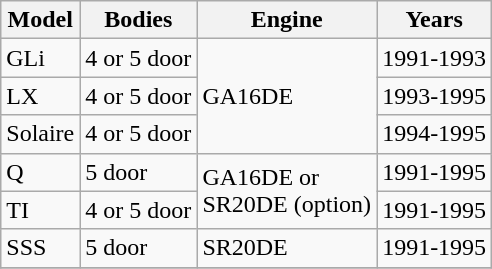<table class="wikitable">
<tr>
<th>Model</th>
<th>Bodies</th>
<th>Engine</th>
<th>Years</th>
</tr>
<tr>
<td>GLi</td>
<td>4 or 5 door</td>
<td rowspan="3">GA16DE</td>
<td>1991-1993</td>
</tr>
<tr>
<td>LX</td>
<td>4 or 5 door</td>
<td>1993-1995</td>
</tr>
<tr>
<td>Solaire</td>
<td>4 or 5 door</td>
<td>1994-1995 </td>
</tr>
<tr>
<td>Q</td>
<td>5 door</td>
<td rowspan="2">GA16DE or<br>SR20DE (option)</td>
<td>1991-1995</td>
</tr>
<tr>
<td>TI</td>
<td>4 or 5 door</td>
<td>1991-1995</td>
</tr>
<tr>
<td>SSS</td>
<td>5 door</td>
<td>SR20DE</td>
<td>1991-1995</td>
</tr>
<tr>
</tr>
</table>
